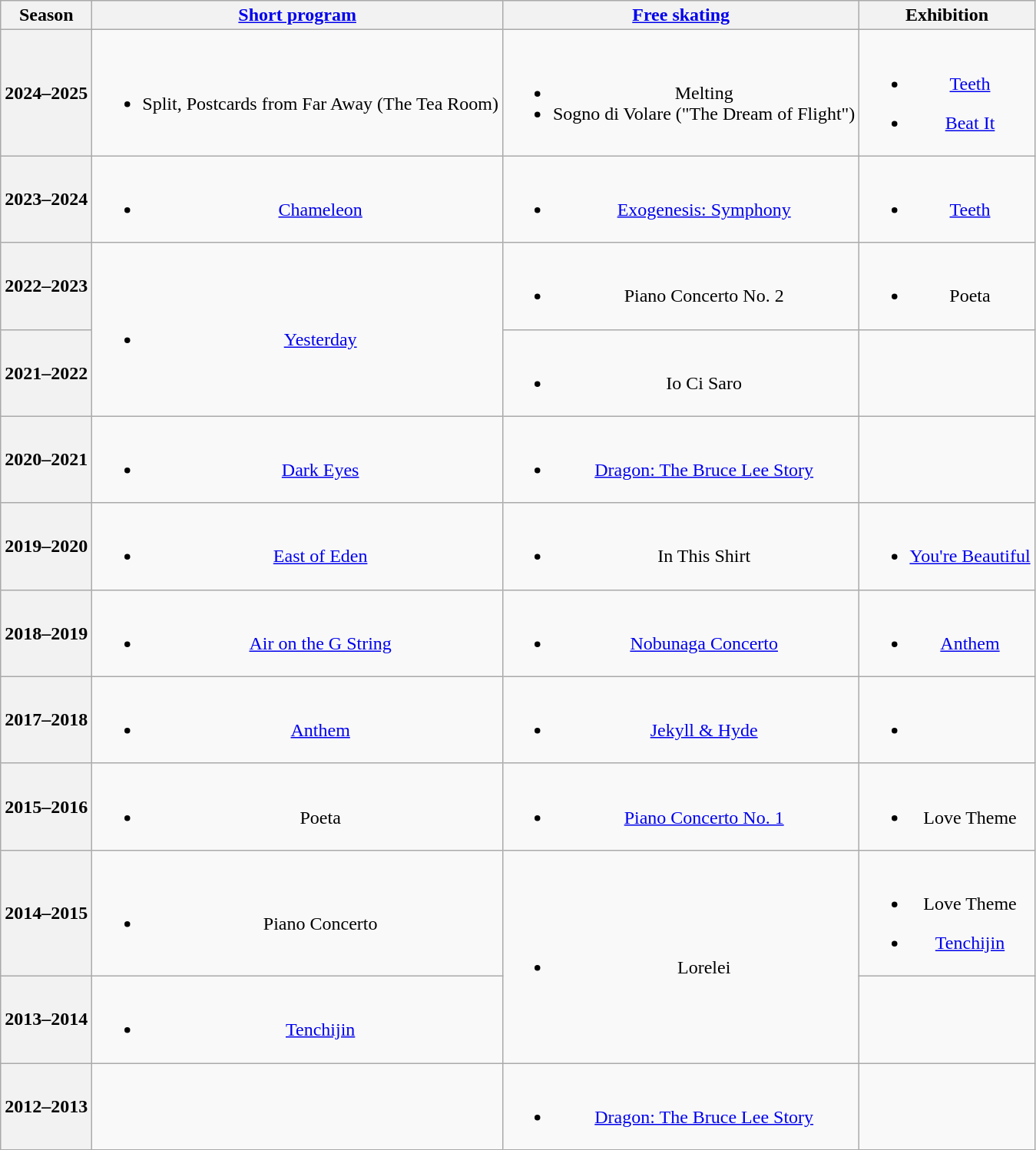<table class=wikitable style=text-align:center>
<tr>
<th>Season</th>
<th><a href='#'>Short program</a></th>
<th><a href='#'>Free skating</a></th>
<th>Exhibition</th>
</tr>
<tr>
<th>2024–2025 <br></th>
<td><br><ul><li>Split, Postcards from Far Away (The Tea Room) <br> </li></ul></td>
<td><br><ul><li>Melting <br> </li><li>Sogno di Volare ("The Dream of Flight") <br></li></ul></td>
<td><br><ul><li><a href='#'>Teeth</a> <br></li></ul><ul><li><a href='#'>Beat It</a> <br></li></ul></td>
</tr>
<tr>
<th>2023–2024 <br></th>
<td><br><ul><li><a href='#'>Chameleon</a><br> </li></ul></td>
<td><br><ul><li><a href='#'>Exogenesis: Symphony</a> <br> </li></ul></td>
<td><br><ul><li><a href='#'>Teeth</a> <br></li></ul></td>
</tr>
<tr>
<th>2022–2023 <br></th>
<td rowspan=2><br><ul><li><a href='#'>Yesterday</a><br> </li></ul></td>
<td><br><ul><li>Piano Concerto No. 2 <br> </li></ul></td>
<td><br><ul><li>Poeta <br> </li></ul></td>
</tr>
<tr>
<th>2021–2022 <br></th>
<td><br><ul><li>Io Ci Saro <br> </li></ul></td>
<td></td>
</tr>
<tr>
<th>2020–2021 <br></th>
<td><br><ul><li><a href='#'>Dark Eyes</a><br> </li></ul></td>
<td><br><ul><li><a href='#'>Dragon: The Bruce Lee Story</a><br> </li></ul></td>
<td></td>
</tr>
<tr>
<th>2019–2020 <br></th>
<td><br><ul><li><a href='#'>East of Eden</a> <br> </li></ul></td>
<td><br><ul><li>In This Shirt <br> </li></ul></td>
<td><br><ul><li><a href='#'>You're Beautiful</a> <br></li></ul></td>
</tr>
<tr>
<th>2018–2019 <br></th>
<td><br><ul><li><a href='#'>Air on the G String</a> <br> </li></ul></td>
<td><br><ul><li><a href='#'>Nobunaga Concerto</a> <br> </li></ul></td>
<td><br><ul><li><a href='#'>Anthem</a> <br> </li></ul></td>
</tr>
<tr>
<th>2017–2018 <br></th>
<td><br><ul><li><a href='#'>Anthem</a> <br> </li></ul></td>
<td><br><ul><li><a href='#'>Jekyll & Hyde</a> <br> </li></ul></td>
<td><br><ul><li></li></ul></td>
</tr>
<tr>
<th>2015–2016 <br></th>
<td><br><ul><li>Poeta <br> </li></ul></td>
<td><br><ul><li><a href='#'>Piano Concerto No. 1</a> <br> </li></ul></td>
<td><br><ul><li>Love Theme <br> </li></ul></td>
</tr>
<tr>
<th>2014–2015 <br></th>
<td><br><ul><li>Piano Concerto <br> </li></ul></td>
<td rowspan=2><br><ul><li>Lorelei <br> </li></ul></td>
<td><br><ul><li>Love Theme <br> </li></ul><ul><li><a href='#'>Tenchijin</a> <br> </li></ul></td>
</tr>
<tr>
<th>2013–2014 <br></th>
<td><br><ul><li><a href='#'>Tenchijin</a> <br> </li></ul></td>
<td></td>
</tr>
<tr>
<th>2012–2013</th>
<td></td>
<td><br><ul><li><a href='#'>Dragon: The Bruce Lee Story</a><br> </li></ul></td>
<td></td>
</tr>
</table>
